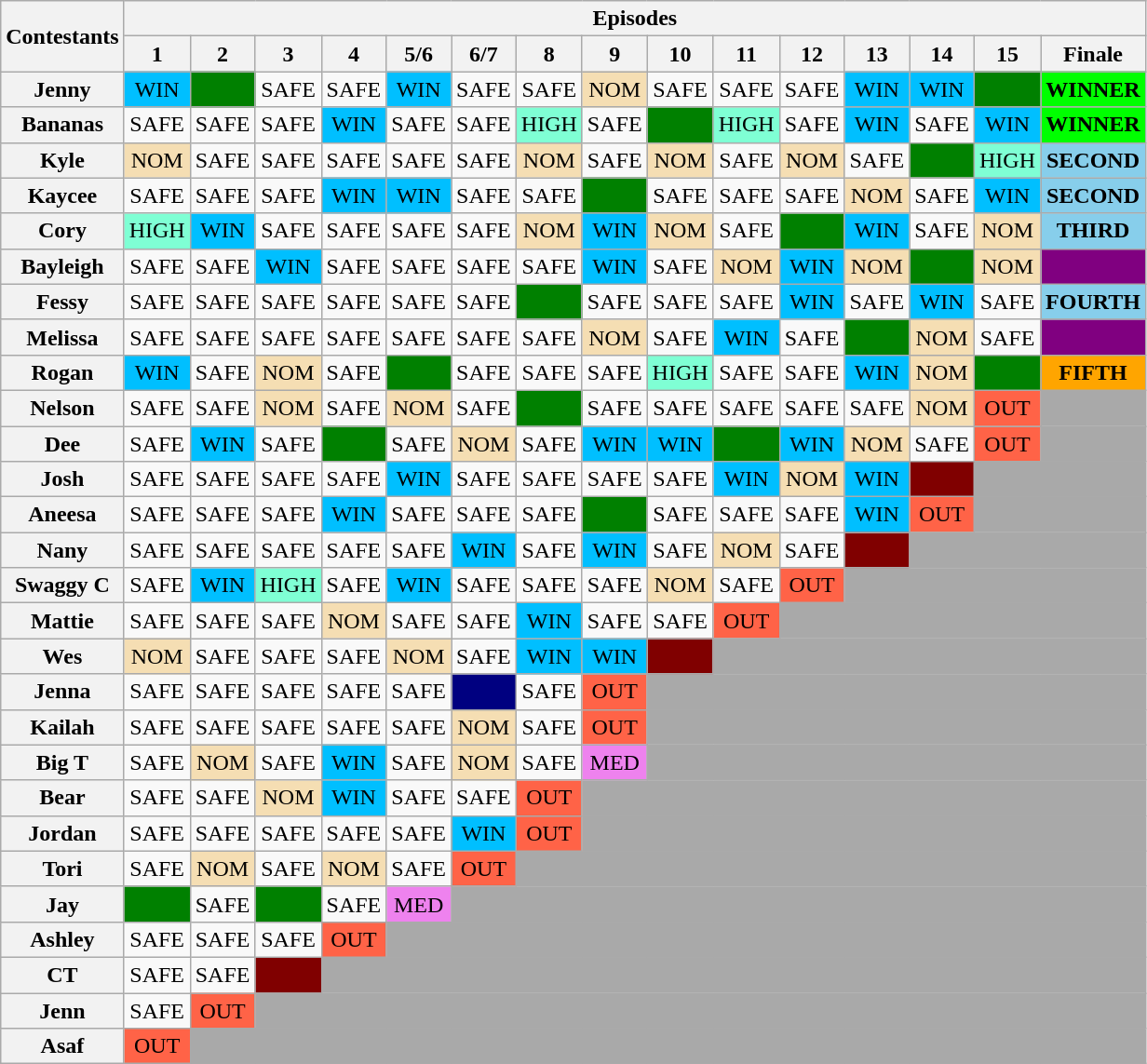<table class="wikitable" style="text-align:center">
<tr>
<th rowspan=2>Contestants</th>
<th colspan="15">Episodes</th>
</tr>
<tr>
<th>1</th>
<th>2</th>
<th>3</th>
<th>4</th>
<th>5/6</th>
<th>6/7</th>
<th>8</th>
<th>9</th>
<th>10</th>
<th>11</th>
<th>12</th>
<th>13</th>
<th>14</th>
<th>15</th>
<th>Finale</th>
</tr>
<tr>
<th>Jenny</th>
<td style="background:deepskyblue;">WIN</td>
<td bgcolor="green"></td>
<td>SAFE</td>
<td>SAFE</td>
<td style="background:deepskyblue;">WIN</td>
<td>SAFE</td>
<td>SAFE</td>
<td bgcolor="wheat">NOM</td>
<td>SAFE</td>
<td>SAFE</td>
<td>SAFE</td>
<td style="background:deepskyblue;">WIN</td>
<td style="background:deepskyblue;">WIN</td>
<td style="background:green;"></td>
<td style="background:lime"><strong>WINNER</strong></td>
</tr>
<tr>
<th>Bananas</th>
<td>SAFE</td>
<td>SAFE</td>
<td>SAFE</td>
<td style="background:deepskyblue;">WIN</td>
<td>SAFE</td>
<td>SAFE</td>
<td bgcolor="aquamarine">HIGH</td>
<td>SAFE</td>
<td bgcolor="green"></td>
<td bgcolor="aquamarine">HIGH</td>
<td>SAFE</td>
<td style="background:deepskyblue;">WIN</td>
<td>SAFE</td>
<td style="background:deepskyblue;">WIN</td>
<td style="background:lime"><strong>WINNER</strong></td>
</tr>
<tr>
<th>Kyle</th>
<td bgcolor="wheat">NOM</td>
<td>SAFE</td>
<td>SAFE</td>
<td>SAFE</td>
<td>SAFE</td>
<td>SAFE</td>
<td bgcolor="wheat">NOM</td>
<td>SAFE</td>
<td bgcolor="wheat">NOM</td>
<td>SAFE</td>
<td bgcolor="wheat">NOM</td>
<td>SAFE</td>
<td bgcolor="green"></td>
<td bgcolor="aquamarine">HIGH</td>
<td bgcolor="skyblue"><strong>SECOND</strong></td>
</tr>
<tr>
<th>Kaycee</th>
<td>SAFE</td>
<td>SAFE</td>
<td>SAFE</td>
<td style="background:deepskyblue;">WIN</td>
<td style="background:deepskyblue;">WIN</td>
<td>SAFE</td>
<td>SAFE</td>
<td bgcolor="green"></td>
<td>SAFE</td>
<td>SAFE</td>
<td>SAFE</td>
<td bgcolor="wheat">NOM</td>
<td>SAFE</td>
<td style="background:deepskyblue;">WIN</td>
<td bgcolor="skyblue"><strong>SECOND</strong></td>
</tr>
<tr>
<th>Cory</th>
<td bgcolor="aquamarine">HIGH</td>
<td style="background:deepskyblue;">WIN</td>
<td>SAFE</td>
<td>SAFE</td>
<td>SAFE</td>
<td>SAFE</td>
<td bgcolor="wheat">NOM</td>
<td style="background:deepskyblue;">WIN</td>
<td bgcolor="wheat">NOM</td>
<td>SAFE</td>
<td bgcolor="green"></td>
<td style="background:deepskyblue;">WIN</td>
<td>SAFE</td>
<td bgcolor="wheat">NOM</td>
<td bgcolor="skyblue"><strong>THIRD</strong></td>
</tr>
<tr>
<th>Bayleigh</th>
<td>SAFE</td>
<td>SAFE</td>
<td style="background:deepskyblue;">WIN</td>
<td>SAFE</td>
<td>SAFE</td>
<td>SAFE</td>
<td>SAFE</td>
<td style="background:deepskyblue;">WIN</td>
<td>SAFE</td>
<td bgcolor="wheat">NOM</td>
<td style="background:deepskyblue;">WIN</td>
<td bgcolor="wheat">NOM</td>
<td bgcolor="green"></td>
<td bgcolor="wheat">NOM</td>
<td style="background:purple;"></td>
</tr>
<tr>
<th>Fessy</th>
<td>SAFE</td>
<td>SAFE</td>
<td>SAFE</td>
<td>SAFE</td>
<td>SAFE</td>
<td>SAFE</td>
<td bgcolor="green"></td>
<td>SAFE</td>
<td>SAFE</td>
<td>SAFE</td>
<td style="background:deepskyblue;">WIN</td>
<td>SAFE</td>
<td style="background:deepskyblue;">WIN</td>
<td>SAFE</td>
<td bgcolor="skyblue"><strong>FOURTH</strong></td>
</tr>
<tr>
<th>Melissa</th>
<td>SAFE</td>
<td>SAFE</td>
<td>SAFE</td>
<td>SAFE</td>
<td>SAFE</td>
<td>SAFE</td>
<td>SAFE</td>
<td bgcolor="wheat">NOM</td>
<td>SAFE</td>
<td style="background:deepskyblue;">WIN</td>
<td>SAFE</td>
<td bgcolor="green"></td>
<td bgcolor="wheat">NOM</td>
<td>SAFE</td>
<td style="background:purple;"></td>
</tr>
<tr>
<th>Rogan</th>
<td style="background:deepskyblue;">WIN</td>
<td>SAFE</td>
<td bgcolor="wheat">NOM</td>
<td>SAFE</td>
<td bgcolor="green"></td>
<td>SAFE</td>
<td>SAFE</td>
<td>SAFE</td>
<td style="background:aquamarine;">HIGH</td>
<td>SAFE</td>
<td>SAFE</td>
<td style="background:deepskyblue;">WIN</td>
<td bgcolor="wheat">NOM</td>
<td style="background:green;"></td>
<td style="background:orange;"><strong>FIFTH</strong></td>
</tr>
<tr>
<th>Nelson</th>
<td>SAFE</td>
<td>SAFE</td>
<td bgcolor="wheat">NOM</td>
<td>SAFE</td>
<td bgcolor="wheat">NOM</td>
<td>SAFE</td>
<td bgcolor="green"></td>
<td>SAFE</td>
<td>SAFE</td>
<td>SAFE</td>
<td>SAFE</td>
<td>SAFE</td>
<td bgcolor="wheat">NOM</td>
<td bgcolor="tomato">OUT</td>
<td style="background:darkgray;"></td>
</tr>
<tr>
<th>Dee</th>
<td>SAFE</td>
<td style="background:deepskyblue;">WIN</td>
<td>SAFE</td>
<td bgcolor="green"></td>
<td>SAFE</td>
<td bgcolor="wheat">NOM</td>
<td>SAFE</td>
<td style="background:deepskyblue;">WIN</td>
<td style="background:deepskyblue;">WIN</td>
<td bgcolor="green"></td>
<td style="background:deepskyblue;">WIN</td>
<td bgcolor="wheat">NOM</td>
<td>SAFE</td>
<td bgcolor="tomato">OUT</td>
<td style="background:darkgray;"></td>
</tr>
<tr>
<th>Josh</th>
<td>SAFE</td>
<td>SAFE</td>
<td>SAFE</td>
<td>SAFE</td>
<td style="background:deepskyblue;">WIN</td>
<td>SAFE</td>
<td>SAFE</td>
<td>SAFE</td>
<td>SAFE</td>
<td style="background:deepskyblue;">WIN</td>
<td bgcolor="wheat">NOM</td>
<td style="background:deepskyblue;">WIN</td>
<td bgcolor="maroon"></td>
<td colspan="2" style="background:darkgray;"></td>
</tr>
<tr>
<th>Aneesa</th>
<td>SAFE</td>
<td>SAFE</td>
<td>SAFE</td>
<td style="background:deepskyblue;">WIN</td>
<td>SAFE</td>
<td>SAFE</td>
<td>SAFE</td>
<td bgcolor="green"></td>
<td>SAFE</td>
<td>SAFE</td>
<td>SAFE</td>
<td style="background:deepskyblue;">WIN</td>
<td bgcolor="tomato">OUT</td>
<td colspan="2" style="background:darkgray;"></td>
</tr>
<tr>
<th>Nany</th>
<td>SAFE</td>
<td>SAFE</td>
<td>SAFE</td>
<td>SAFE</td>
<td>SAFE</td>
<td bgcolor="deepskyblue">WIN</td>
<td>SAFE</td>
<td style="background:deepskyblue;">WIN</td>
<td>SAFE</td>
<td bgcolor="wheat">NOM</td>
<td>SAFE</td>
<td bgcolor="maroon"></td>
<td colspan="3" bgcolor="darkgray"></td>
</tr>
<tr>
<th>Swaggy C</th>
<td>SAFE</td>
<td style="background:deepskyblue;">WIN</td>
<td style="background:aquamarine;">HIGH</td>
<td>SAFE</td>
<td style="background:deepskyblue;">WIN</td>
<td>SAFE</td>
<td>SAFE</td>
<td>SAFE</td>
<td bgcolor="wheat">NOM</td>
<td>SAFE</td>
<td bgcolor="tomato">OUT</td>
<td colspan="4" style="background:darkgray;"></td>
</tr>
<tr>
<th>Mattie</th>
<td>SAFE</td>
<td>SAFE</td>
<td>SAFE</td>
<td bgcolor="wheat">NOM</td>
<td>SAFE</td>
<td>SAFE</td>
<td bgcolor="deepskyblue">WIN</td>
<td>SAFE</td>
<td>SAFE</td>
<td bgcolor="tomato">OUT</td>
<td colspan="5" style="background:darkgray;"></td>
</tr>
<tr>
<th>Wes</th>
<td bgcolor="wheat">NOM</td>
<td>SAFE</td>
<td>SAFE</td>
<td>SAFE</td>
<td bgcolor="wheat">NOM</td>
<td>SAFE</td>
<td style="background:deepskyblue;">WIN</td>
<td style="background:deepskyblue;">WIN</td>
<td bgcolor="maroon"></td>
<td colspan="6" style="background:darkgray;"></td>
</tr>
<tr>
<th>Jenna</th>
<td>SAFE</td>
<td>SAFE</td>
<td>SAFE</td>
<td>SAFE</td>
<td>SAFE</td>
<td bgcolor="navy"></td>
<td>SAFE</td>
<td bgcolor="tomato">OUT</td>
<td colspan="7" style="background:darkgray;"></td>
</tr>
<tr>
<th>Kailah</th>
<td>SAFE</td>
<td>SAFE</td>
<td>SAFE</td>
<td>SAFE</td>
<td>SAFE</td>
<td bgcolor="wheat">NOM</td>
<td>SAFE</td>
<td bgcolor="tomato">OUT</td>
<td colspan="7" style="background:darkgray;"></td>
</tr>
<tr>
<th>Big T</th>
<td>SAFE</td>
<td bgcolor="wheat">NOM</td>
<td>SAFE</td>
<td style="background:deepskyblue;">WIN</td>
<td>SAFE</td>
<td bgcolor="wheat">NOM</td>
<td>SAFE</td>
<td bgcolor="violet">MED</td>
<td colspan="7" style="background:darkgray;"></td>
</tr>
<tr>
<th>Bear</th>
<td>SAFE</td>
<td>SAFE</td>
<td bgcolor="wheat">NOM</td>
<td style="background:deepskyblue;">WIN</td>
<td>SAFE</td>
<td>SAFE</td>
<td bgcolor="tomato">OUT</td>
<td colspan="8" style="background:darkgray;"></td>
</tr>
<tr>
<th>Jordan</th>
<td>SAFE</td>
<td>SAFE</td>
<td>SAFE</td>
<td>SAFE</td>
<td>SAFE</td>
<td bgcolor="deepskyblue">WIN</td>
<td bgcolor="tomato">OUT</td>
<td colspan="8" style="background:darkgray;"></td>
</tr>
<tr>
<th>Tori</th>
<td>SAFE</td>
<td bgcolor="wheat">NOM</td>
<td>SAFE</td>
<td bgcolor="wheat">NOM</td>
<td>SAFE</td>
<td bgcolor="tomato">OUT</td>
<td colspan="9" style="background:darkgray;"></td>
</tr>
<tr>
<th>Jay</th>
<td bgcolor="green"></td>
<td>SAFE</td>
<td bgcolor="green"></td>
<td>SAFE</td>
<td bgcolor="violet">MED</td>
<td colspan="10" style="background:darkgray;"></td>
</tr>
<tr>
<th>Ashley</th>
<td>SAFE</td>
<td>SAFE</td>
<td>SAFE</td>
<td bgcolor="tomato">OUT</td>
<td colspan="11" style="background:darkgray;"></td>
</tr>
<tr>
<th>CT</th>
<td>SAFE</td>
<td>SAFE</td>
<td bgcolor="maroon"></td>
<td colspan="12" style="background:darkgray;"></td>
</tr>
<tr>
<th>Jenn</th>
<td>SAFE</td>
<td bgcolor="tomato">OUT</td>
<td colspan="13" style="background:darkgray;"></td>
</tr>
<tr>
<th>Asaf</th>
<td bgcolor="tomato">OUT</td>
<td colspan="14" style="background:darkgray;"></td>
</tr>
</table>
